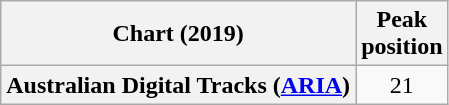<table class="wikitable plainrowheaders" style="text-align:center;">
<tr>
<th>Chart (2019)</th>
<th>Peak<br>position</th>
</tr>
<tr>
<th scope="row">Australian Digital Tracks (<a href='#'>ARIA</a>)</th>
<td>21</td>
</tr>
</table>
